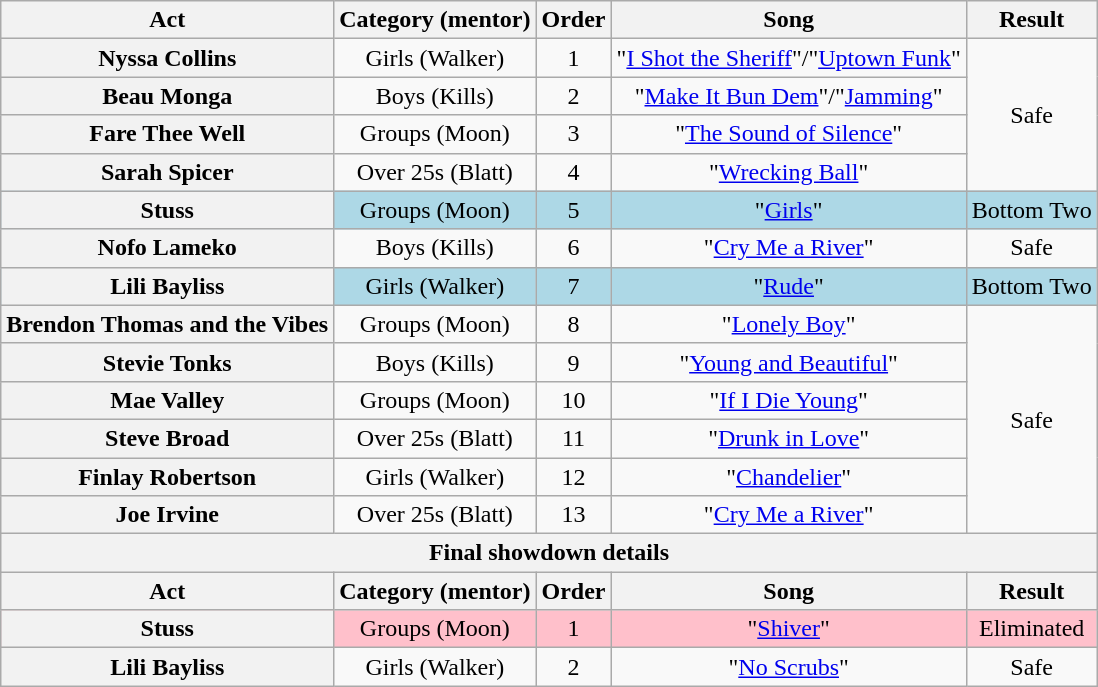<table class="wikitable plainrowheaders" style="text-align:center;">
<tr>
<th scope="col">Act</th>
<th scope="col">Category (mentor)</th>
<th scope="col">Order</th>
<th scope="col">Song</th>
<th scope="col">Result</th>
</tr>
<tr>
<th scope="row">Nyssa Collins</th>
<td>Girls (Walker)</td>
<td>1</td>
<td>"<a href='#'>I Shot the Sheriff</a>"/"<a href='#'>Uptown Funk</a>"</td>
<td rowspan=4>Safe</td>
</tr>
<tr>
<th scope="row">Beau Monga</th>
<td>Boys (Kills)</td>
<td>2</td>
<td>"<a href='#'>Make It Bun Dem</a>"/"<a href='#'>Jamming</a>"</td>
</tr>
<tr>
<th scope="row">Fare Thee Well</th>
<td>Groups (Moon)</td>
<td>3</td>
<td>"<a href='#'>The Sound of Silence</a>"</td>
</tr>
<tr>
<th scope="row">Sarah Spicer</th>
<td>Over 25s (Blatt)</td>
<td>4</td>
<td>"<a href='#'>Wrecking Ball</a>"</td>
</tr>
<tr style="background:lightblue;">
<th scope="row">Stuss</th>
<td>Groups (Moon)</td>
<td>5</td>
<td>"<a href='#'>Girls</a>"</td>
<td>Bottom Two</td>
</tr>
<tr>
<th scope="row">Nofo Lameko</th>
<td>Boys (Kills)</td>
<td>6</td>
<td>"<a href='#'>Cry Me a River</a>"</td>
<td>Safe</td>
</tr>
<tr style="background:lightblue;">
<th scope="row">Lili Bayliss</th>
<td>Girls (Walker)</td>
<td>7</td>
<td>"<a href='#'>Rude</a>"</td>
<td>Bottom Two</td>
</tr>
<tr>
<th scope="row">Brendon Thomas and the Vibes</th>
<td>Groups (Moon)</td>
<td>8</td>
<td>"<a href='#'>Lonely Boy</a>"</td>
<td rowspan=6>Safe</td>
</tr>
<tr>
<th scope="row">Stevie Tonks</th>
<td>Boys (Kills)</td>
<td>9</td>
<td>"<a href='#'>Young and Beautiful</a>"</td>
</tr>
<tr>
<th scope="row">Mae Valley</th>
<td>Groups (Moon)</td>
<td>10</td>
<td>"<a href='#'>If I Die Young</a>"</td>
</tr>
<tr>
<th scope="row">Steve Broad</th>
<td>Over 25s (Blatt)</td>
<td>11</td>
<td>"<a href='#'>Drunk in Love</a>"</td>
</tr>
<tr>
<th scope="row">Finlay Robertson</th>
<td>Girls (Walker)</td>
<td>12</td>
<td>"<a href='#'>Chandelier</a>"</td>
</tr>
<tr>
<th scope="row">Joe Irvine</th>
<td>Over 25s (Blatt)</td>
<td>13</td>
<td>"<a href='#'>Cry Me a River</a>"</td>
</tr>
<tr>
<th colspan="5">Final showdown details</th>
</tr>
<tr>
<th scope="col">Act</th>
<th scope="col">Category (mentor)</th>
<th scope="col">Order</th>
<th scope="col">Song</th>
<th scope="col">Result</th>
</tr>
<tr style="background:pink;">
<th scope="row">Stuss</th>
<td>Groups (Moon)</td>
<td>1</td>
<td>"<a href='#'>Shiver</a>"</td>
<td>Eliminated</td>
</tr>
<tr>
<th scope="row">Lili Bayliss</th>
<td>Girls (Walker)</td>
<td>2</td>
<td>"<a href='#'>No Scrubs</a>"</td>
<td>Safe</td>
</tr>
</table>
